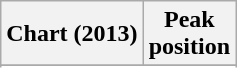<table class="wikitable sortable plainrowheaders" style="text-align:center">
<tr>
<th scope="col">Chart (2013)</th>
<th scope="col">Peak<br>position</th>
</tr>
<tr>
</tr>
<tr>
</tr>
<tr>
</tr>
</table>
